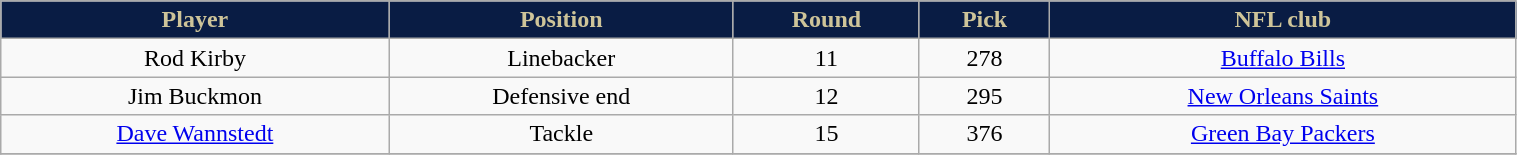<table class="wikitable" width="80%">
<tr align="center"  style="background:#091C44;color:#CEC499;">
<td><strong>Player</strong></td>
<td><strong>Position</strong></td>
<td><strong>Round</strong></td>
<td><strong>Pick</strong></td>
<td><strong>NFL club</strong></td>
</tr>
<tr align="center" bgcolor="">
<td>Rod Kirby</td>
<td>Linebacker</td>
<td>11</td>
<td>278</td>
<td><a href='#'>Buffalo Bills</a></td>
</tr>
<tr align="center" bgcolor="">
<td>Jim Buckmon</td>
<td>Defensive end</td>
<td>12</td>
<td>295</td>
<td><a href='#'>New Orleans Saints</a></td>
</tr>
<tr align="center" bgcolor="">
<td><a href='#'>Dave Wannstedt</a></td>
<td>Tackle</td>
<td>15</td>
<td>376</td>
<td><a href='#'>Green Bay Packers</a></td>
</tr>
<tr align="center" bgcolor="">
</tr>
</table>
